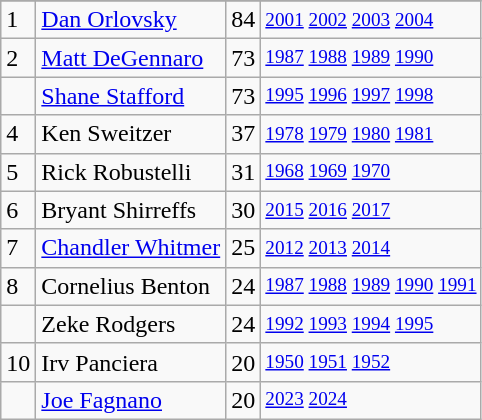<table class="wikitable">
<tr>
</tr>
<tr>
<td>1</td>
<td><a href='#'>Dan Orlovsky</a></td>
<td>84</td>
<td style="font-size:80%;"><a href='#'>2001</a> <a href='#'>2002</a> <a href='#'>2003</a> <a href='#'>2004</a></td>
</tr>
<tr>
<td>2</td>
<td><a href='#'>Matt DeGennaro</a></td>
<td>73</td>
<td style="font-size:80%;"><a href='#'>1987</a> <a href='#'>1988</a> <a href='#'>1989</a> <a href='#'>1990</a></td>
</tr>
<tr>
<td></td>
<td><a href='#'>Shane Stafford</a></td>
<td>73</td>
<td style="font-size:80%;"><a href='#'>1995</a> <a href='#'>1996</a> <a href='#'>1997</a> <a href='#'>1998</a></td>
</tr>
<tr>
<td>4</td>
<td>Ken Sweitzer</td>
<td>37</td>
<td style="font-size:80%;"><a href='#'>1978</a> <a href='#'>1979</a> <a href='#'>1980</a> <a href='#'>1981</a></td>
</tr>
<tr>
<td>5</td>
<td>Rick Robustelli</td>
<td>31</td>
<td style="font-size:80%;"><a href='#'>1968</a> <a href='#'>1969</a> <a href='#'>1970</a></td>
</tr>
<tr>
<td>6</td>
<td>Bryant Shirreffs</td>
<td>30</td>
<td style="font-size:80%;"><a href='#'>2015</a> <a href='#'>2016</a> <a href='#'>2017</a></td>
</tr>
<tr>
<td>7</td>
<td><a href='#'>Chandler Whitmer</a></td>
<td>25</td>
<td style="font-size:80%;"><a href='#'>2012</a> <a href='#'>2013</a> <a href='#'>2014</a></td>
</tr>
<tr>
<td>8</td>
<td>Cornelius Benton</td>
<td>24</td>
<td style="font-size:80%;"><a href='#'>1987</a> <a href='#'>1988</a> <a href='#'>1989</a> <a href='#'>1990</a> <a href='#'>1991</a></td>
</tr>
<tr>
<td></td>
<td>Zeke Rodgers</td>
<td>24</td>
<td style="font-size:80%;"><a href='#'>1992</a> <a href='#'>1993</a> <a href='#'>1994</a> <a href='#'>1995</a></td>
</tr>
<tr>
<td>10</td>
<td>Irv Panciera</td>
<td>20</td>
<td style="font-size:80%;"><a href='#'>1950</a> <a href='#'>1951</a> <a href='#'>1952</a></td>
</tr>
<tr>
<td></td>
<td><a href='#'>Joe Fagnano</a></td>
<td>20</td>
<td style="font-size:80%;"><a href='#'>2023</a> <a href='#'>2024</a></td>
</tr>
</table>
